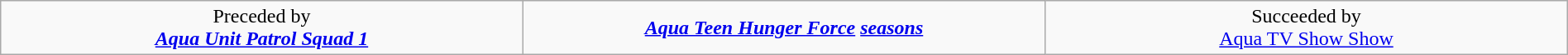<table class="wikitable" border="1" style="width:100%; text-align: center;">
<tr>
<td width="30%">Preceded by<br><strong><em><a href='#'>Aqua Unit Patrol Squad 1</a></em></strong></td>
<td width="30%"><strong><em><a href='#'>Aqua Teen Hunger Force</a><em> <a href='#'>seasons</a><strong></td>
<td width="30%">Succeeded by<br></em></strong><a href='#'>Aqua TV Show Show</a><strong><em></td>
</tr>
</table>
